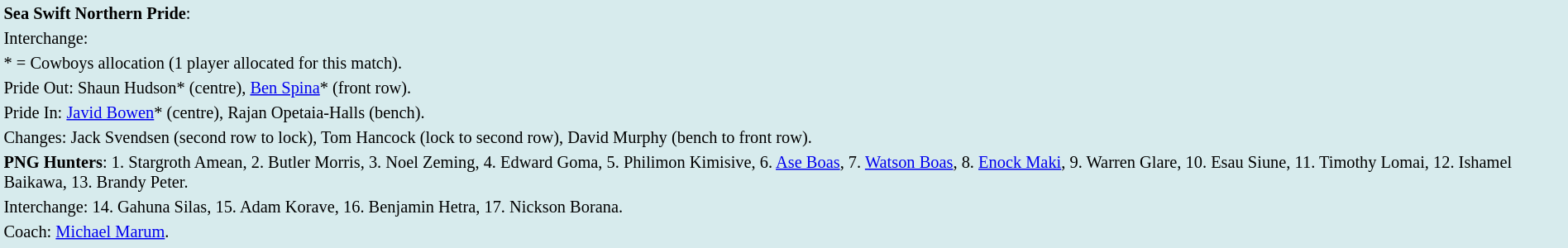<table style="background:#d7ebed; font-size:85%; width:100%;">
<tr>
<td><strong>Sea Swift Northern Pride</strong>:             </td>
</tr>
<tr>
<td>Interchange:    </td>
</tr>
<tr>
<td>* = Cowboys allocation (1 player allocated for this match).</td>
</tr>
<tr>
<td>Pride Out: Shaun Hudson* (centre), <a href='#'>Ben Spina</a>* (front row).</td>
</tr>
<tr>
<td>Pride In: <a href='#'>Javid Bowen</a>* (centre), Rajan Opetaia-Halls (bench).</td>
</tr>
<tr>
<td>Changes: Jack Svendsen (second row to lock), Tom Hancock (lock to second row), David Murphy (bench to front row).</td>
</tr>
<tr>
<td><strong>PNG Hunters</strong>: 1. Stargroth Amean, 2. Butler Morris, 3. Noel Zeming, 4. Edward Goma, 5. Philimon Kimisive, 6. <a href='#'>Ase Boas</a>, 7. <a href='#'>Watson Boas</a>, 8. <a href='#'>Enock Maki</a>, 9. Warren Glare, 10. Esau Siune, 11. Timothy Lomai, 12. Ishamel Baikawa, 13. Brandy Peter.</td>
</tr>
<tr>
<td>Interchange: 14. Gahuna Silas, 15. Adam Korave, 16. Benjamin Hetra, 17. Nickson Borana.</td>
</tr>
<tr>
<td>Coach: <a href='#'>Michael Marum</a>.</td>
</tr>
<tr>
</tr>
</table>
